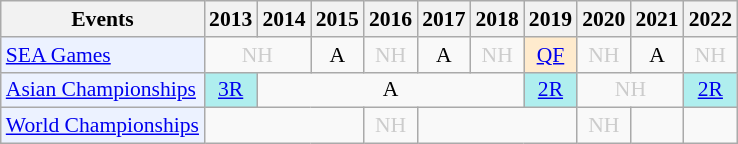<table style='font-size: 90%; text-align:center;' class='wikitable'>
<tr>
<th>Events</th>
<th>2013</th>
<th>2014</th>
<th>2015</th>
<th>2016</th>
<th>2017</th>
<th>2018</th>
<th>2019</th>
<th>2020</th>
<th>2021</th>
<th>2022</th>
</tr>
<tr>
<td bgcolor="#ECF2FF"; align="left"><a href='#'>SEA Games</a></td>
<td colspan="2" style=color:#ccc>NH</td>
<td>A</td>
<td style=color:#ccc>NH</td>
<td>A</td>
<td style=color:#ccc>NH</td>
<td bgcolor=FFEBCD><a href='#'>QF</a></td>
<td style=color:#ccc>NH</td>
<td>A</td>
<td style=color:#ccc>NH</td>
</tr>
<tr>
<td bgcolor="#ECF2FF"; align="left"><a href='#'>Asian Championships</a></td>
<td bgcolor=AFEEEE><a href='#'>3R</a></td>
<td colspan="5">A</td>
<td bgcolor=AFEEEE><a href='#'>2R</a></td>
<td colspan="2" style=color:#ccc>NH</td>
<td bgcolor=AFEEEE><a href='#'>2R</a></td>
</tr>
<tr>
<td bgcolor="#ECF2FF"; align="left"><a href='#'>World Championships</a></td>
<td colspan="3"></td>
<td style=color:#ccc>NH</td>
<td colspan="3"></td>
<td style=color:#ccc>NH</td>
<td><a href='#'></a></td>
<td><a href='#'></a></td>
</tr>
</table>
